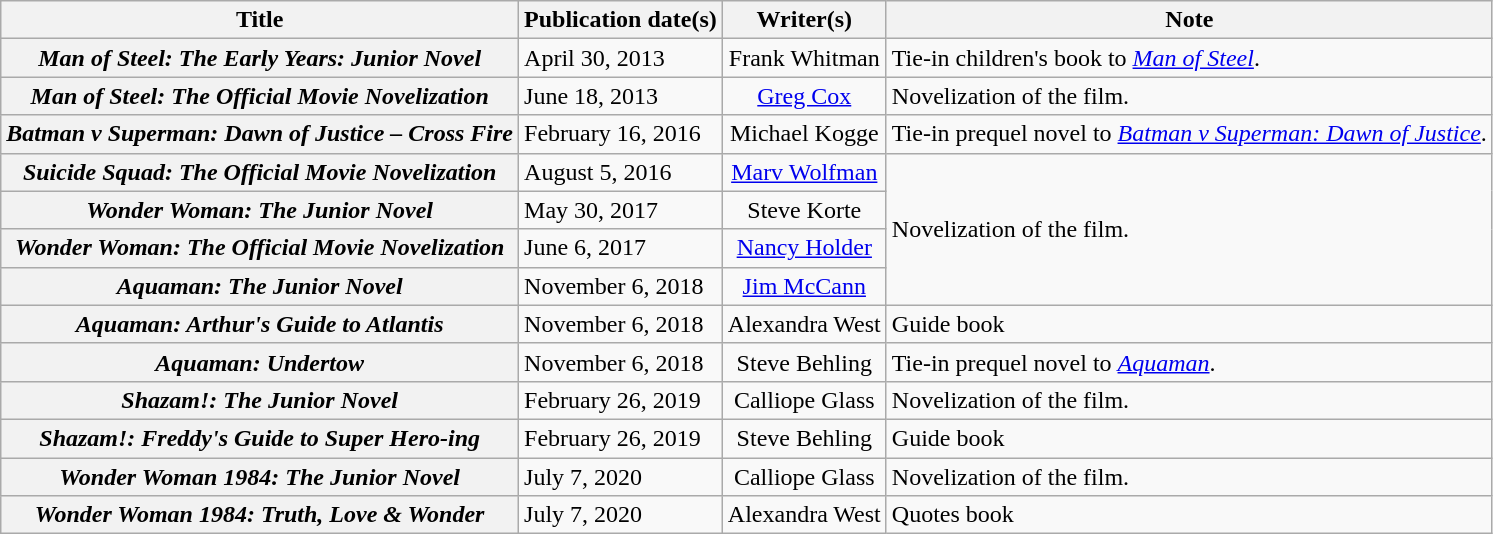<table class="wikitable plainrowheaders">
<tr>
<th>Title</th>
<th>Publication date(s)</th>
<th>Writer(s)</th>
<th>Note</th>
</tr>
<tr>
<th scope="row"><em>Man of Steel: The Early Years: Junior Novel</em></th>
<td>April 30, 2013</td>
<td style="text-align:center">Frank Whitman</td>
<td>Tie-in children's book to <em><a href='#'>Man of Steel</a></em>.</td>
</tr>
<tr>
<th scope="row"><em>Man of Steel: The Official Movie Novelization</em></th>
<td>June 18, 2013</td>
<td style="text-align:center"><a href='#'>Greg Cox</a></td>
<td>Novelization of the film.</td>
</tr>
<tr>
<th scope="row"><em>Batman v Superman: Dawn of Justice – Cross Fire</em></th>
<td>February 16, 2016</td>
<td style="text-align:center">Michael Kogge</td>
<td>Tie-in prequel novel to <em><a href='#'>Batman v Superman: Dawn of Justice</a></em>.</td>
</tr>
<tr>
<th scope="row"><em>Suicide Squad: The Official Movie Novelization</em></th>
<td>August 5, 2016</td>
<td style="text-align:center"><a href='#'>Marv Wolfman</a></td>
<td rowspan="4">Novelization of the film.</td>
</tr>
<tr>
<th scope="row"><em>Wonder Woman: The Junior Novel</em></th>
<td>May 30, 2017</td>
<td style="text-align:center">Steve Korte</td>
</tr>
<tr>
<th scope="row"><em>Wonder Woman: The Official Movie Novelization</em></th>
<td>June 6, 2017</td>
<td style="text-align:center"><a href='#'>Nancy Holder</a></td>
</tr>
<tr>
<th scope="row"><em>Aquaman: The Junior Novel</em></th>
<td>November 6, 2018</td>
<td style="text-align:center"><a href='#'>Jim McCann</a></td>
</tr>
<tr>
<th scope="row"><em>Aquaman: Arthur's Guide to Atlantis</em></th>
<td>November 6, 2018</td>
<td style="text-align:center">Alexandra West</td>
<td>Guide book</td>
</tr>
<tr>
<th scope="row"><em>Aquaman: Undertow</em></th>
<td>November 6, 2018</td>
<td style="text-align:center">Steve Behling</td>
<td>Tie-in prequel novel to <em><a href='#'>Aquaman</a></em>.</td>
</tr>
<tr>
<th scope="row"><em>Shazam!: The Junior Novel</em></th>
<td>February 26, 2019</td>
<td style="text-align:center">Calliope Glass</td>
<td>Novelization of the film.</td>
</tr>
<tr>
<th scope="row"><em>Shazam!: Freddy's Guide to Super Hero-ing</em></th>
<td>February 26, 2019</td>
<td style="text-align:center">Steve Behling</td>
<td>Guide book</td>
</tr>
<tr>
<th scope="row"><em>Wonder Woman 1984: The Junior Novel</em></th>
<td>July 7, 2020</td>
<td style="text-align:center">Calliope Glass</td>
<td>Novelization of the film.</td>
</tr>
<tr>
<th scope="row"><em>Wonder Woman 1984: Truth, Love & Wonder</em></th>
<td>July 7, 2020</td>
<td style="text-align:center">Alexandra West</td>
<td>Quotes book</td>
</tr>
</table>
